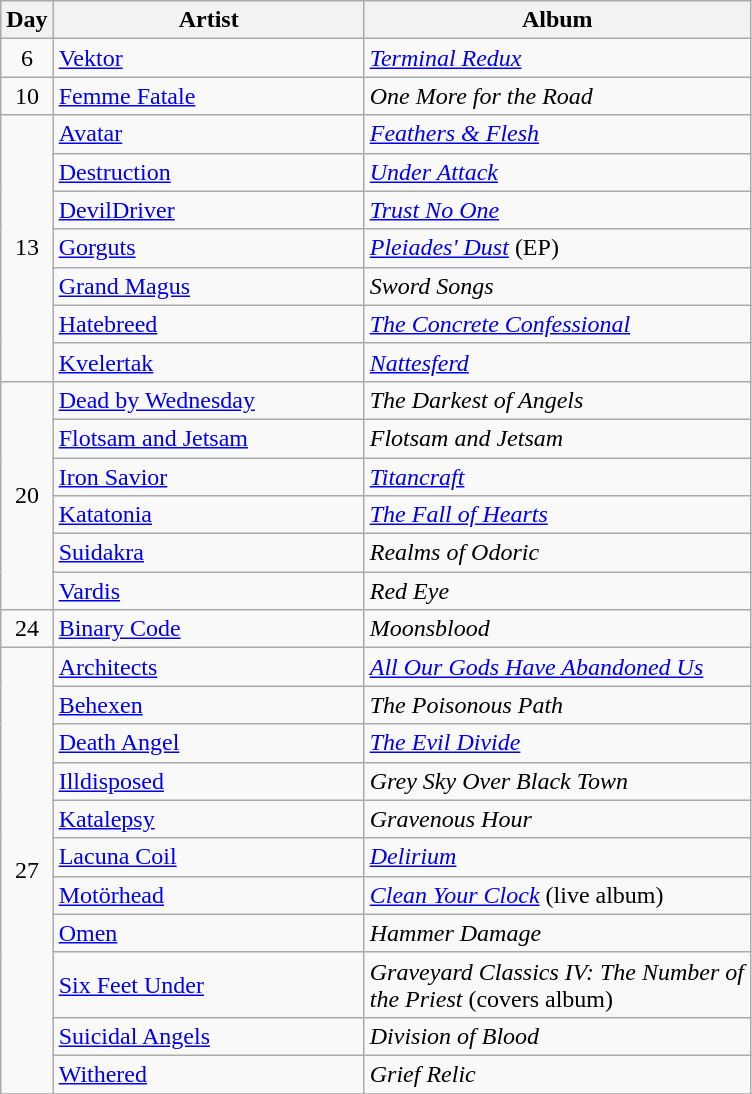<table class="wikitable">
<tr>
<th style="width:20px;">Day</th>
<th style="width:200px;">Artist</th>
<th style="width:250px;">Album</th>
</tr>
<tr>
<td style="text-align:center;">6</td>
<td><a href='#'>Vektor</a></td>
<td><em><a href='#'>Terminal Redux</a></em></td>
</tr>
<tr>
<td style="text-align:center;">10</td>
<td><a href='#'>Femme Fatale</a></td>
<td><em>One More for the Road</em></td>
</tr>
<tr>
<td style="text-align:center;" rowspan="7">13</td>
<td><a href='#'>Avatar</a></td>
<td><em><a href='#'>Feathers & Flesh</a></em></td>
</tr>
<tr>
<td><a href='#'>Destruction</a></td>
<td><em><a href='#'>Under Attack</a></em></td>
</tr>
<tr>
<td><a href='#'>DevilDriver</a></td>
<td><em><a href='#'>Trust No One</a></em></td>
</tr>
<tr>
<td><a href='#'>Gorguts</a></td>
<td><em><a href='#'>Pleiades' Dust</a></em> (EP)</td>
</tr>
<tr>
<td><a href='#'>Grand Magus</a></td>
<td><em>Sword Songs</em></td>
</tr>
<tr>
<td><a href='#'>Hatebreed</a></td>
<td><em><a href='#'>The Concrete Confessional</a></em></td>
</tr>
<tr>
<td><a href='#'>Kvelertak</a></td>
<td><em><a href='#'>Nattesferd</a></em></td>
</tr>
<tr>
<td style="text-align:center;" rowspan="6">20</td>
<td><a href='#'>Dead by Wednesday</a></td>
<td><em>The Darkest of Angels</em></td>
</tr>
<tr>
<td><a href='#'>Flotsam and Jetsam</a></td>
<td><em>Flotsam and Jetsam</em></td>
</tr>
<tr>
<td><a href='#'>Iron Savior</a></td>
<td><em><a href='#'>Titancraft</a></em></td>
</tr>
<tr>
<td><a href='#'>Katatonia</a></td>
<td><em><a href='#'>The Fall of Hearts</a></em></td>
</tr>
<tr>
<td><a href='#'>Suidakra</a></td>
<td><em>Realms of Odoric</em></td>
</tr>
<tr>
<td><a href='#'>Vardis</a></td>
<td><em>Red Eye</em></td>
</tr>
<tr>
<td style="text-align:center;">24</td>
<td><a href='#'>Binary Code</a></td>
<td><em>Moonsblood</em></td>
</tr>
<tr>
<td style="text-align:center;" rowspan="11">27</td>
<td><a href='#'>Architects</a></td>
<td><em><a href='#'>All Our Gods Have Abandoned Us</a></em></td>
</tr>
<tr>
<td><a href='#'>Behexen</a></td>
<td><em>The Poisonous Path</em></td>
</tr>
<tr>
<td><a href='#'>Death Angel</a></td>
<td><em><a href='#'>The Evil Divide</a></em></td>
</tr>
<tr>
<td><a href='#'>Illdisposed</a></td>
<td><em>Grey Sky Over Black Town</em></td>
</tr>
<tr>
<td><a href='#'>Katalepsy</a></td>
<td><em>Gravenous Hour</em></td>
</tr>
<tr>
<td><a href='#'>Lacuna Coil</a></td>
<td><em><a href='#'>Delirium</a></em></td>
</tr>
<tr>
<td><a href='#'>Motörhead</a></td>
<td><em><a href='#'>Clean Your Clock</a></em> (live album)</td>
</tr>
<tr>
<td><a href='#'>Omen</a></td>
<td><em>Hammer Damage</em></td>
</tr>
<tr>
<td><a href='#'>Six Feet Under</a></td>
<td><em>Graveyard Classics IV: The Number of the Priest</em> (covers album)</td>
</tr>
<tr>
<td><a href='#'>Suicidal Angels</a></td>
<td><em>Division of Blood</em></td>
</tr>
<tr>
<td><a href='#'>Withered</a></td>
<td><em>Grief Relic</em></td>
</tr>
<tr>
</tr>
</table>
